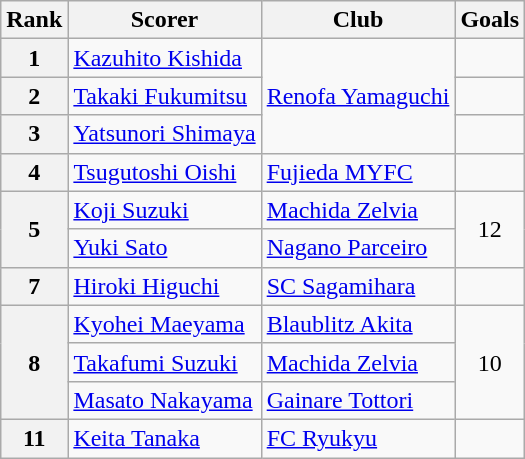<table class="wikitable">
<tr>
<th>Rank</th>
<th>Scorer</th>
<th>Club</th>
<th>Goals</th>
</tr>
<tr>
<th>1</th>
<td> <a href='#'>Kazuhito Kishida</a></td>
<td rowspan=3><a href='#'>Renofa Yamaguchi</a></td>
<td></td>
</tr>
<tr>
<th>2</th>
<td> <a href='#'>Takaki Fukumitsu</a></td>
<td></td>
</tr>
<tr>
<th>3</th>
<td> <a href='#'>Yatsunori Shimaya</a></td>
<td></td>
</tr>
<tr>
<th>4</th>
<td> <a href='#'>Tsugutoshi Oishi</a></td>
<td><a href='#'>Fujieda MYFC</a></td>
<td></td>
</tr>
<tr>
<th rowspan=2>5</th>
<td> <a href='#'>Koji Suzuki</a></td>
<td><a href='#'>Machida Zelvia</a></td>
<td rowspan=2 style="text-align:center;">12</td>
</tr>
<tr>
<td> <a href='#'>Yuki Sato</a></td>
<td><a href='#'>Nagano Parceiro</a></td>
</tr>
<tr>
<th>7</th>
<td> <a href='#'>Hiroki Higuchi</a></td>
<td><a href='#'>SC Sagamihara</a></td>
<td></td>
</tr>
<tr>
<th rowspan=3>8</th>
<td> <a href='#'>Kyohei Maeyama</a></td>
<td><a href='#'>Blaublitz Akita</a></td>
<td rowspan=3 style="text-align:center;">10</td>
</tr>
<tr>
<td> <a href='#'>Takafumi Suzuki</a></td>
<td><a href='#'>Machida Zelvia</a></td>
</tr>
<tr>
<td> <a href='#'>Masato Nakayama</a></td>
<td><a href='#'>Gainare Tottori</a></td>
</tr>
<tr>
<th>11</th>
<td> <a href='#'>Keita Tanaka</a></td>
<td><a href='#'>FC Ryukyu</a></td>
<td></td>
</tr>
</table>
